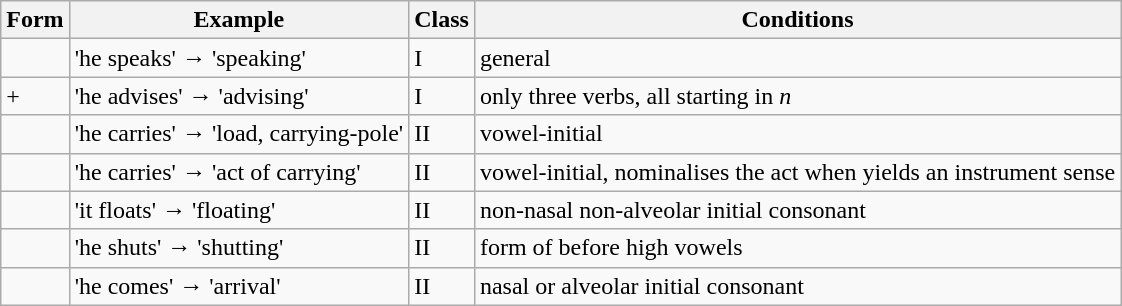<table class="wikitable" style="text-align: left">
<tr>
<th>Form</th>
<th>Example</th>
<th>Class</th>
<th>Conditions</th>
</tr>
<tr>
<td></td>
<td> 'he speaks' →  'speaking'</td>
<td>I</td>
<td>general</td>
</tr>
<tr>
<td> + </td>
<td> 'he advises' →  'advising'</td>
<td>I</td>
<td>only three verbs, all starting in <em>n</em></td>
</tr>
<tr>
<td></td>
<td> 'he carries' →  'load, carrying-pole'</td>
<td>II</td>
<td>vowel-initial</td>
</tr>
<tr>
<td></td>
<td> 'he carries' →  'act of carrying'</td>
<td>II</td>
<td>vowel-initial, nominalises the act when  yields an instrument sense</td>
</tr>
<tr>
<td></td>
<td> 'it floats' →  'floating'</td>
<td>II</td>
<td>non-nasal non-alveolar initial consonant</td>
</tr>
<tr>
<td></td>
<td> 'he shuts' →  'shutting'</td>
<td>II</td>
<td>form of  before high vowels</td>
</tr>
<tr>
<td></td>
<td> 'he comes' →  'arrival'</td>
<td>II</td>
<td>nasal or alveolar initial consonant</td>
</tr>
</table>
